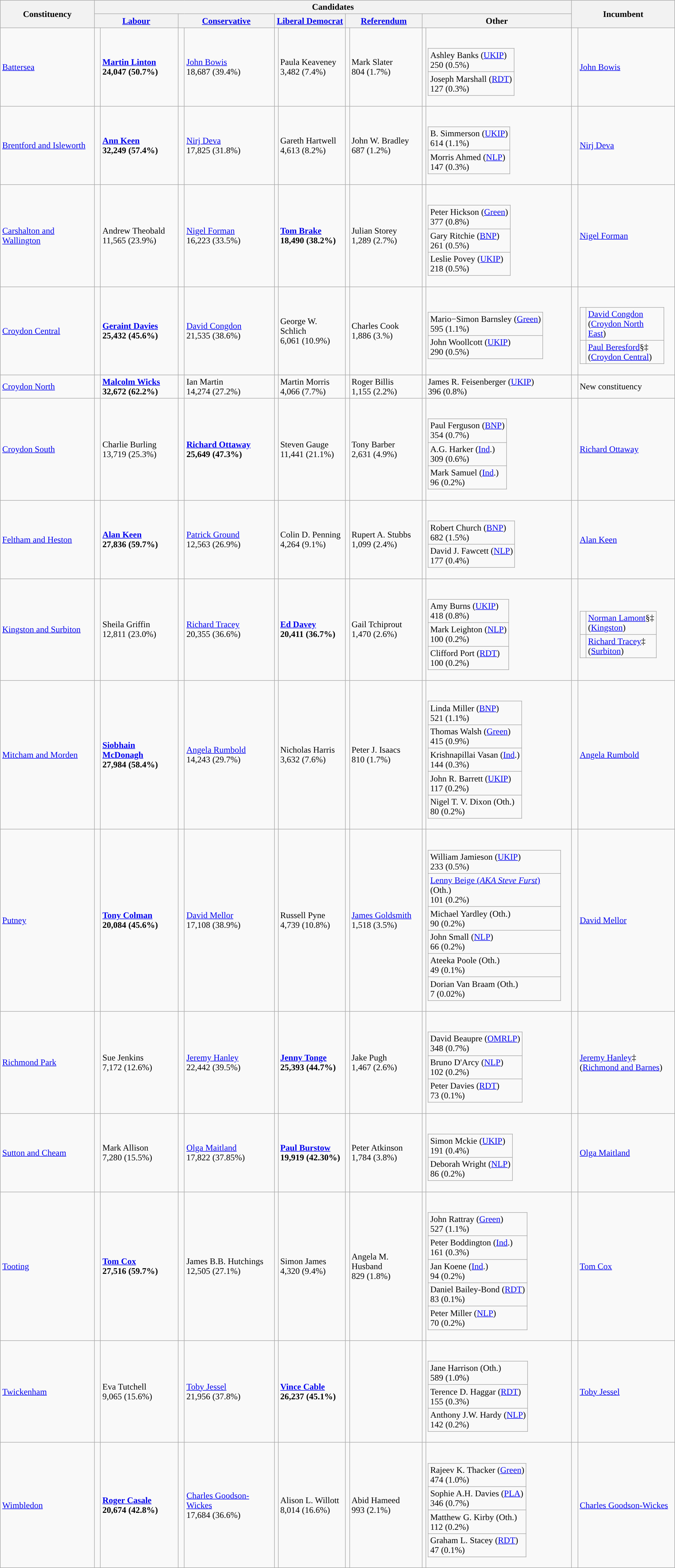<table class="wikitable">
<tr>
<th rowspan="2">Constituency</th>
<th colspan="10">Candidates</th>
<th colspan="2" rowspan="2">Incumbent</th>
</tr>
<tr>
<th colspan="2"><a href='#'>Labour</a></th>
<th colspan="2"><a href='#'>Conservative</a></th>
<th colspan="2"><a href='#'>Liberal Democrat</a></th>
<th colspan="2"><a href='#'>Referendum</a></th>
<th colspan="2">Other</th>
</tr>
<tr>
<td><a href='#'>Battersea</a></td>
<td style="color:inherit;background:"> </td>
<td><strong><a href='#'>Martin Linton</a></strong><br><strong>24,047 (50.7%)</strong></td>
<td></td>
<td><a href='#'>John Bowis</a><br>18,687 (39.4%)</td>
<td></td>
<td>Paula Keaveney<br>3,482 (7.4%)</td>
<td></td>
<td>Mark Slater<br>804 (1.7%)</td>
<td></td>
<td><br><table class="wikitable">
<tr>
<td>Ashley Banks (<a href='#'>UKIP</a>)<br>250 (0.5%)</td>
</tr>
<tr>
<td>Joseph Marshall (<a href='#'>RDT</a>)<br>127 (0.3%)</td>
</tr>
</table>
</td>
<td style="color:inherit;background:"> </td>
<td><a href='#'>John Bowis</a></td>
</tr>
<tr>
<td><a href='#'>Brentford and Isleworth</a></td>
<td style="color:inherit;background:"> </td>
<td><strong><a href='#'>Ann Keen</a></strong><br><strong>32,249 (57.4%)</strong></td>
<td></td>
<td><a href='#'>Nirj Deva</a><br>17,825 (31.8%)</td>
<td></td>
<td>Gareth Hartwell<br>4,613 (8.2%)</td>
<td></td>
<td>John W. Bradley<br>687 (1.2%)</td>
<td></td>
<td><br><table class="wikitable">
<tr>
<td>B. Simmerson (<a href='#'>UKIP</a>)<br>614 (1.1%)</td>
</tr>
<tr>
<td>Morris Ahmed (<a href='#'>NLP</a>)<br>147 (0.3%)</td>
</tr>
</table>
</td>
<td style="color:inherit;background:"> </td>
<td><a href='#'>Nirj Deva</a></td>
</tr>
<tr>
<td><a href='#'>Carshalton and Wallington</a></td>
<td></td>
<td>Andrew Theobald<br>11,565 (23.9%)</td>
<td></td>
<td><a href='#'>Nigel Forman</a><br>16,223 (33.5%)</td>
<td style="color:inherit;background:"></td>
<td><strong><a href='#'>Tom Brake</a></strong><br><strong>18,490 (38.2%)</strong></td>
<td></td>
<td>Julian Storey<br>1,289 (2.7%)</td>
<td></td>
<td><br><table class="wikitable">
<tr>
<td>Peter Hickson (<a href='#'>Green</a>)<br>377 (0.8%)</td>
</tr>
<tr>
<td>Gary Ritchie (<a href='#'>BNP</a>)<br>261 (0.5%)</td>
</tr>
<tr>
<td>Leslie Povey (<a href='#'>UKIP</a>)<br>218 (0.5%)</td>
</tr>
</table>
</td>
<td style="color:inherit;background:"> </td>
<td><a href='#'>Nigel Forman</a></td>
</tr>
<tr>
<td><a href='#'>Croydon Central</a></td>
<td style="color:inherit;background:"> </td>
<td><strong><a href='#'>Geraint Davies</a></strong><br><strong>25,432 (45.6%)</strong></td>
<td></td>
<td><a href='#'>David Congdon</a><br>21,535 (38.6%)</td>
<td></td>
<td>George W. Schlich<br>6,061 (10.9%)</td>
<td></td>
<td>Charles Cook<br>1,886 (3.%)</td>
<td></td>
<td><br><table class="wikitable">
<tr>
<td>Mario−Simon Barnsley (<a href='#'>Green</a>)<br>595 (1.1%)</td>
</tr>
<tr>
<td>John Woollcott (<a href='#'>UKIP</a>)<br>290 (0.5%)</td>
</tr>
</table>
</td>
<td style="color:inherit;background:"> </td>
<td><br><table class="wikitable">
<tr>
<td style="color:inherit;background:"> </td>
<td><a href='#'>David Congdon</a><br>(<a href='#'>Croydon North East</a>)</td>
</tr>
<tr>
<td style="color:inherit;background:"> </td>
<td><a href='#'>Paul Beresford</a>§‡<br>(<a href='#'>Croydon Central</a>)</td>
</tr>
</table>
</td>
</tr>
<tr>
<td><a href='#'>Croydon North</a></td>
<td style="color:inherit;background:"> </td>
<td><strong><a href='#'>Malcolm Wicks</a></strong><br><strong>32,672 (62.2%)</strong></td>
<td></td>
<td>Ian Martin<br>14,274 (27.2%)</td>
<td></td>
<td>Martin Morris<br>4,066 (7.7%)</td>
<td></td>
<td>Roger Billis<br>1,155 (2.2%)</td>
<td></td>
<td>James R. Feisenberger (<a href='#'>UKIP</a>)<br>396 (0.8%)</td>
<td></td>
<td>New constituency</td>
</tr>
<tr>
<td><a href='#'>Croydon South</a></td>
<td></td>
<td>Charlie Burling<br>13,719 (25.3%)</td>
<td style="color:inherit;background:"> </td>
<td><strong><a href='#'>Richard Ottaway</a></strong><br><strong>25,649 (47.3%)</strong></td>
<td></td>
<td>Steven Gauge<br>11,441 (21.1%)</td>
<td></td>
<td>Tony Barber<br>2,631 (4.9%)</td>
<td></td>
<td><br><table class="wikitable">
<tr>
<td>Paul Ferguson (<a href='#'>BNP</a>)<br>354 (0.7%)</td>
</tr>
<tr>
<td>A.G. Harker (<a href='#'>Ind</a>.)<br>309 (0.6%)</td>
</tr>
<tr>
<td>Mark Samuel (<a href='#'>Ind</a>.)<br>96 (0.2%)</td>
</tr>
</table>
</td>
<td style="color:inherit;background:"> </td>
<td><a href='#'>Richard Ottaway</a></td>
</tr>
<tr>
<td><a href='#'>Feltham and Heston</a></td>
<td style="color:inherit;background:"> </td>
<td><strong><a href='#'>Alan Keen</a></strong><br><strong>27,836 (59.7%)</strong></td>
<td></td>
<td><a href='#'>Patrick Ground</a><br>12,563 (26.9%)</td>
<td></td>
<td>Colin D. Penning<br>4,264 (9.1%)</td>
<td></td>
<td>Rupert A. Stubbs<br>1,099 (2.4%)</td>
<td></td>
<td><br><table class="wikitable">
<tr>
<td>Robert Church (<a href='#'>BNP</a>)<br>682 (1.5%)</td>
</tr>
<tr>
<td>David J. Fawcett (<a href='#'>NLP</a>)<br>177 (0.4%)</td>
</tr>
</table>
</td>
<td style="color:inherit;background:"> </td>
<td><a href='#'>Alan Keen</a></td>
</tr>
<tr>
<td><a href='#'>Kingston and Surbiton</a></td>
<td></td>
<td>Sheila Griffin<br>12,811 (23.0%)</td>
<td></td>
<td><a href='#'>Richard Tracey</a><br>20,355 (36.6%)</td>
<td style="color:inherit;background:"></td>
<td><strong><a href='#'>Ed Davey</a></strong><br><strong>20,411 (36.7%)</strong></td>
<td></td>
<td>Gail Tchiprout<br>1,470 (2.6%)</td>
<td></td>
<td><br><table class="wikitable">
<tr>
<td>Amy Burns (<a href='#'>UKIP</a>)<br>418 (0.8%)</td>
</tr>
<tr>
<td>Mark Leighton (<a href='#'>NLP</a>)<br>100 (0.2%)</td>
</tr>
<tr>
<td>Clifford Port (<a href='#'>RDT</a>)<br>100 (0.2%)</td>
</tr>
</table>
</td>
<td style="color:inherit;background:"> </td>
<td><br><table class="wikitable">
<tr>
<td style="color:inherit;background:"> </td>
<td><a href='#'>Norman Lamont</a>§‡<br>(<a href='#'>Kingston</a>)</td>
</tr>
<tr>
<td style="color:inherit;background:"> </td>
<td><a href='#'>Richard Tracey</a>‡<br>(<a href='#'>Surbiton</a>)</td>
</tr>
</table>
</td>
</tr>
<tr>
<td><a href='#'>Mitcham and Morden</a></td>
<td style="color:inherit;background:"> </td>
<td><strong><a href='#'>Siobhain McDonagh</a></strong><br><strong>27,984 (58.4%)</strong></td>
<td></td>
<td><a href='#'>Angela Rumbold</a><br>14,243 (29.7%)</td>
<td></td>
<td>Nicholas Harris<br>3,632 (7.6%)</td>
<td></td>
<td>Peter J. Isaacs<br>810 (1.7%)</td>
<td></td>
<td><br><table class="wikitable">
<tr>
<td>Linda Miller (<a href='#'>BNP</a>)<br>521 (1.1%)</td>
</tr>
<tr>
<td>Thomas Walsh (<a href='#'>Green</a>)<br>415 (0.9%)</td>
</tr>
<tr>
<td>Krishnapillai Vasan (<a href='#'>Ind</a>.)<br>144 (0.3%)</td>
</tr>
<tr>
<td>John R. Barrett (<a href='#'>UKIP</a>)<br>117 (0.2%)</td>
</tr>
<tr>
<td>Nigel T. V. Dixon (Oth.)<br>80 (0.2%)</td>
</tr>
</table>
</td>
<td style="color:inherit;background:"> </td>
<td><a href='#'>Angela Rumbold</a></td>
</tr>
<tr>
<td><a href='#'>Putney</a></td>
<td style="color:inherit;background:"> </td>
<td><strong><a href='#'>Tony Colman</a></strong><br><strong>20,084 (45.6%)</strong></td>
<td></td>
<td><a href='#'>David Mellor</a><br>17,108 (38.9%)</td>
<td></td>
<td>Russell Pyne<br>4,739 (10.8%)</td>
<td></td>
<td><a href='#'>James Goldsmith</a><br>1,518 (3.5%)</td>
<td></td>
<td><br><table class="wikitable">
<tr>
<td>William Jamieson (<a href='#'>UKIP</a>)<br>233 (0.5%)</td>
</tr>
<tr>
<td><a href='#'>Lenny Beige (<em>AKA Steve Furst</em>)</a> (Oth.)<br>101 (0.2%)</td>
</tr>
<tr>
<td>Michael Yardley (Oth.)<br>90 (0.2%)</td>
</tr>
<tr>
<td>John Small (<a href='#'>NLP</a>)<br>66 (0.2%)</td>
</tr>
<tr>
<td>Ateeka Poole (Oth.)<br>49 (0.1%)</td>
</tr>
<tr>
<td>Dorian Van Braam (Oth.)<br>7 (0.02%)</td>
</tr>
</table>
</td>
<td style="color:inherit;background:"> </td>
<td><a href='#'>David Mellor</a></td>
</tr>
<tr>
<td><a href='#'>Richmond Park</a></td>
<td></td>
<td>Sue Jenkins<br>7,172 (12.6%)</td>
<td></td>
<td><a href='#'>Jeremy Hanley</a><br>22,442 (39.5%)</td>
<td style="color:inherit;background:"></td>
<td><strong><a href='#'>Jenny Tonge</a></strong><br><strong>25,393 (44.7%)</strong></td>
<td></td>
<td>Jake Pugh<br>1,467 (2.6%)</td>
<td></td>
<td><br><table class="wikitable">
<tr>
<td>David Beaupre (<a href='#'>OMRLP</a>)<br>348 (0.7%)</td>
</tr>
<tr>
<td>Bruno D'Arcy (<a href='#'>NLP</a>)<br>102 (0.2%)</td>
</tr>
<tr>
<td>Peter Davies (<a href='#'>RDT</a>)<br>73 (0.1%)</td>
</tr>
</table>
</td>
<td style="color:inherit;background:"> </td>
<td><a href='#'>Jeremy Hanley</a>‡<br>(<a href='#'>Richmond and Barnes</a>)</td>
</tr>
<tr>
<td><a href='#'>Sutton and Cheam</a></td>
<td></td>
<td>Mark Allison<br>7,280 (15.5%)</td>
<td></td>
<td><a href='#'>Olga Maitland</a><br>17,822 (37.85%)</td>
<td style="color:inherit;background:"></td>
<td><strong><a href='#'>Paul Burstow</a></strong><br><strong>19,919 (42.30%)</strong></td>
<td></td>
<td>Peter Atkinson<br>1,784 (3.8%)</td>
<td></td>
<td><br><table class="wikitable">
<tr>
<td>Simon Mckie (<a href='#'>UKIP</a>)<br>191 (0.4%)</td>
</tr>
<tr>
<td>Deborah Wright (<a href='#'>NLP</a>)<br>86 (0.2%)</td>
</tr>
</table>
</td>
<td style="color:inherit;background:"> </td>
<td><a href='#'>Olga Maitland</a></td>
</tr>
<tr>
<td><a href='#'>Tooting</a></td>
<td style="color:inherit;background:"> </td>
<td><strong><a href='#'>Tom Cox</a></strong><br><strong>27,516 (59.7%)</strong></td>
<td></td>
<td>James B.B. Hutchings<br>12,505 (27.1%)</td>
<td></td>
<td>Simon James<br>4,320 (9.4%)</td>
<td></td>
<td>Angela M. Husband<br>829 (1.8%)</td>
<td></td>
<td><br><table class="wikitable">
<tr>
<td>John Rattray (<a href='#'>Green</a>)<br>527 (1.1%)</td>
</tr>
<tr>
<td>Peter Boddington (<a href='#'>Ind</a>.)<br>161 (0.3%)</td>
</tr>
<tr>
<td>Jan Koene (<a href='#'>Ind</a>.)<br>94 (0.2%)</td>
</tr>
<tr>
<td>Daniel Bailey-Bond (<a href='#'>RDT</a>)<br>83 (0.1%)</td>
</tr>
<tr>
<td>Peter Miller (<a href='#'>NLP</a>)<br>70 (0.2%)</td>
</tr>
</table>
</td>
<td style="color:inherit;background:"> </td>
<td><a href='#'>Tom Cox</a></td>
</tr>
<tr>
<td><a href='#'>Twickenham</a></td>
<td></td>
<td>Eva Tutchell<br>9,065 (15.6%)</td>
<td></td>
<td><a href='#'>Toby Jessel</a><br>21,956 (37.8%)</td>
<td style="color:inherit;background:"></td>
<td><strong><a href='#'>Vince Cable</a></strong><br><strong>26,237 (45.1%)</strong></td>
<td></td>
<td></td>
<td></td>
<td><br><table class="wikitable">
<tr>
<td>Jane Harrison (Oth.)<br>589 (1.0%)</td>
</tr>
<tr>
<td>Terence D. Haggar (<a href='#'>RDT</a>)<br>155 (0.3%)</td>
</tr>
<tr>
<td>Anthony J.W. Hardy (<a href='#'>NLP</a>)<br>142 (0.2%)</td>
</tr>
</table>
</td>
<td style="color:inherit;background:"> </td>
<td><a href='#'>Toby Jessel</a></td>
</tr>
<tr>
<td><a href='#'>Wimbledon</a></td>
<td style="color:inherit;background:"> </td>
<td><strong><a href='#'>Roger Casale</a></strong><br><strong>20,674 (42.8%)</strong></td>
<td></td>
<td><a href='#'>Charles Goodson-Wickes</a><br>17,684 (36.6%)</td>
<td></td>
<td>Alison L. Willott<br>8,014 (16.6%)</td>
<td></td>
<td>Abid Hameed<br>993 (2.1%)</td>
<td></td>
<td><br><table class="wikitable">
<tr>
<td>Rajeev K. Thacker (<a href='#'>Green</a>)<br>474 (1.0%)</td>
</tr>
<tr>
<td>Sophie A.H. Davies (<a href='#'>PLA</a>)<br>346 (0.7%)</td>
</tr>
<tr>
<td>Matthew G. Kirby (Oth.)<br>112 (0.2%)</td>
</tr>
<tr>
<td>Graham L. Stacey (<a href='#'>RDT</a>)<br>47 (0.1%)</td>
</tr>
</table>
</td>
<td style="color:inherit;background:"> </td>
<td><a href='#'>Charles Goodson-Wickes</a></td>
</tr>
</table>
